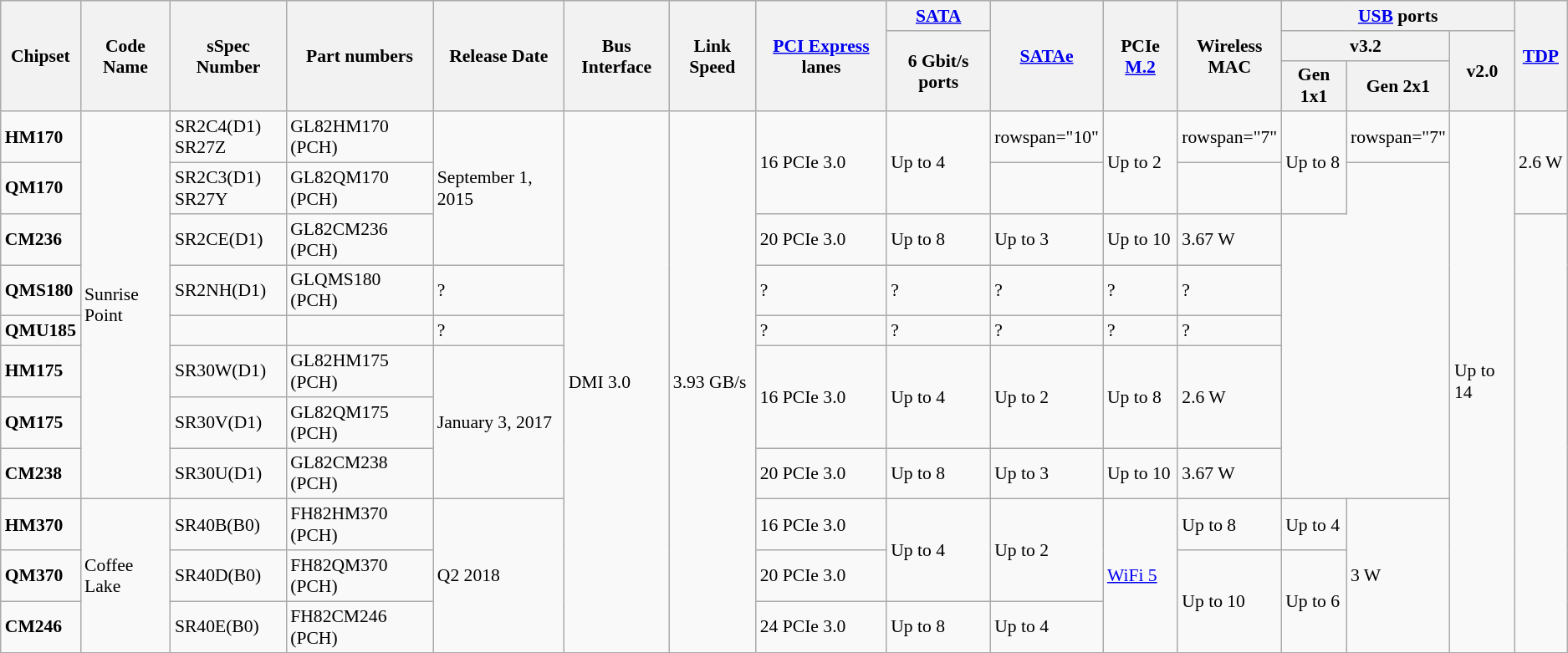<table class="wikitable" style="font-size: 90%;">
<tr>
<th rowspan="3">Chipset</th>
<th rowspan="3">Code Name</th>
<th rowspan="3">sSpec Number</th>
<th rowspan="3">Part numbers</th>
<th rowspan="3">Release Date</th>
<th rowspan="3">Bus Interface</th>
<th rowspan="3">Link Speed</th>
<th rowspan="3"><a href='#'>PCI Express</a> lanes</th>
<th><a href='#'>SATA</a></th>
<th rowspan="3"><a href='#'>SATAe</a></th>
<th rowspan="3">PCIe <a href='#'>M.2</a></th>
<th rowspan="3">Wireless<br>MAC</th>
<th colspan="3"><a href='#'>USB</a> ports</th>
<th rowspan="3"><a href='#'>TDP</a></th>
</tr>
<tr>
<th rowspan="2">6 Gbit/s ports</th>
<th colspan="2">v3.2</th>
<th rowspan="2">v2.0</th>
</tr>
<tr>
<th>Gen 1x1</th>
<th>Gen 2x1</th>
</tr>
<tr>
<td><strong>HM170</strong></td>
<td rowspan="8">Sunrise<br>Point</td>
<td>SR2C4(D1)<br>SR27Z</td>
<td>GL82HM170 (PCH)</td>
<td rowspan="3">September 1, 2015</td>
<td rowspan="11">DMI 3.0</td>
<td rowspan="11">3.93 GB/s</td>
<td rowspan="2">16 PCIe 3.0</td>
<td rowspan="2">Up to 4</td>
<td>rowspan="10" </td>
<td rowspan="2">Up to 2</td>
<td>rowspan="7" </td>
<td rowspan="2">Up to 8</td>
<td>rowspan="7" </td>
<td rowspan="11">Up to 14</td>
<td rowspan="2">2.6 W</td>
</tr>
<tr>
<td><strong>QM170</strong></td>
<td>SR2C3(D1)<br>SR27Y</td>
<td>GL82QM170 (PCH)</td>
</tr>
<tr>
<td><strong>CM236</strong></td>
<td>SR2CE(D1)</td>
<td>GL82CM236 (PCH)</td>
<td>20 PCIe 3.0</td>
<td>Up to 8</td>
<td>Up to 3</td>
<td>Up to 10</td>
<td>3.67 W</td>
</tr>
<tr>
<td><strong>QMS180</strong></td>
<td>SR2NH(D1)</td>
<td>GLQMS180 (PCH)</td>
<td>?</td>
<td>?</td>
<td>?</td>
<td>?</td>
<td>?</td>
<td>?</td>
</tr>
<tr>
<td><strong>QMU185</strong></td>
<td></td>
<td></td>
<td>?</td>
<td>?</td>
<td>?</td>
<td>?</td>
<td>?</td>
<td>?</td>
</tr>
<tr>
<td><strong>HM175</strong></td>
<td>SR30W(D1)</td>
<td>GL82HM175 (PCH)</td>
<td rowspan="3">January 3, 2017</td>
<td rowspan="2">16 PCIe 3.0</td>
<td rowspan="2">Up to 4</td>
<td rowspan="2">Up to 2</td>
<td rowspan="2">Up to 8</td>
<td rowspan="2">2.6 W</td>
</tr>
<tr>
<td><strong>QM175</strong></td>
<td>SR30V(D1)</td>
<td>GL82QM175 (PCH)</td>
</tr>
<tr>
<td><strong>CM238</strong></td>
<td>SR30U(D1)</td>
<td>GL82CM238 (PCH)</td>
<td>20 PCIe 3.0</td>
<td>Up to 8</td>
<td>Up to 3</td>
<td>Up to 10</td>
<td>3.67 W</td>
</tr>
<tr>
<td><strong>HM370</strong></td>
<td rowspan="3">Coffee Lake</td>
<td>SR40B(B0)</td>
<td>FH82HM370 (PCH)</td>
<td rowspan="3">Q2 2018</td>
<td>16 PCIe 3.0</td>
<td rowspan="2">Up to 4</td>
<td rowspan="2">Up to 2</td>
<td rowspan="3"><a href='#'>WiFi 5</a></td>
<td>Up to 8</td>
<td>Up to 4</td>
<td rowspan="3">3 W</td>
</tr>
<tr>
<td><strong>QM370</strong></td>
<td>SR40D(B0)</td>
<td>FH82QM370 (PCH)</td>
<td>20 PCIe 3.0</td>
<td rowspan="2">Up to 10</td>
<td rowspan="2">Up to 6</td>
</tr>
<tr>
<td><strong>CM246</strong></td>
<td>SR40E(B0)</td>
<td>FH82CM246 (PCH)</td>
<td>24 PCIe 3.0</td>
<td>Up to 8</td>
<td>Up to 4</td>
</tr>
</table>
